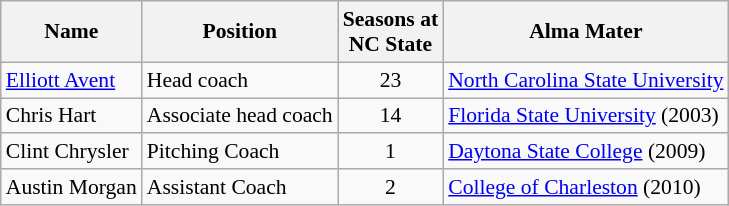<table class="wikitable" border="1" style="font-size:90%;">
<tr>
<th>Name</th>
<th>Position</th>
<th>Seasons at<br>NC State</th>
<th>Alma Mater</th>
</tr>
<tr>
<td><a href='#'>Elliott Avent</a></td>
<td>Head coach</td>
<td align=center>23</td>
<td><a href='#'>North Carolina State University</a></td>
</tr>
<tr>
<td>Chris Hart</td>
<td>Associate head coach</td>
<td align=center>14</td>
<td><a href='#'>Florida State University</a> (2003)</td>
</tr>
<tr>
<td>Clint Chrysler</td>
<td>Pitching Coach</td>
<td align=center>1</td>
<td><a href='#'>Daytona State College</a> (2009)</td>
</tr>
<tr>
<td>Austin Morgan</td>
<td>Assistant Coach</td>
<td align=center>2</td>
<td><a href='#'>College of Charleston</a> (2010)</td>
</tr>
</table>
